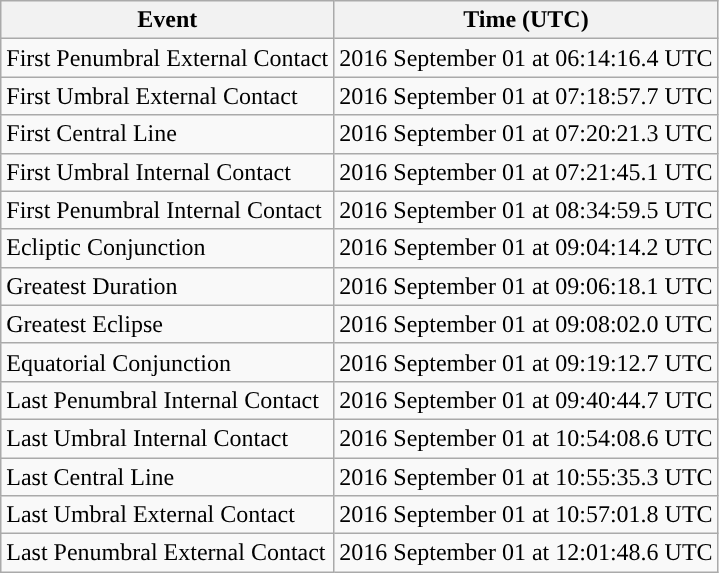<table class="wikitable">
<tr>
<th>Event</th>
<th>Time (UTC)</th>
</tr>
<tr>
<td>First Penumbral External Contact</td>
<td>2016 September 01 at 06:14:16.4 UTC</td>
</tr>
<tr>
<td>First Umbral External Contact</td>
<td>2016 September 01 at 07:18:57.7 UTC</td>
</tr>
<tr>
<td>First Central Line</td>
<td>2016 September 01 at 07:20:21.3 UTC</td>
</tr>
<tr>
<td>First Umbral Internal Contact</td>
<td>2016 September 01 at 07:21:45.1 UTC</td>
</tr>
<tr>
<td>First Penumbral Internal Contact</td>
<td>2016 September 01 at 08:34:59.5 UTC</td>
</tr>
<tr>
<td>Ecliptic Conjunction</td>
<td>2016 September 01 at 09:04:14.2 UTC</td>
</tr>
<tr>
<td>Greatest Duration</td>
<td>2016 September 01 at 09:06:18.1 UTC</td>
</tr>
<tr>
<td>Greatest Eclipse</td>
<td>2016 September 01 at 09:08:02.0 UTC</td>
</tr>
<tr>
<td>Equatorial Conjunction</td>
<td>2016 September 01 at 09:19:12.7 UTC</td>
</tr>
<tr>
<td>Last Penumbral Internal Contact</td>
<td>2016 September 01 at 09:40:44.7 UTC</td>
</tr>
<tr>
<td>Last Umbral Internal Contact</td>
<td>2016 September 01 at 10:54:08.6 UTC</td>
</tr>
<tr>
<td>Last Central Line</td>
<td>2016 September 01 at 10:55:35.3 UTC</td>
</tr>
<tr>
<td>Last Umbral External Contact</td>
<td>2016 September 01 at 10:57:01.8 UTC</td>
</tr>
<tr>
<td>Last Penumbral External Contact</td>
<td>2016 September 01 at 12:01:48.6 UTC</td>
</tr>
</table>
